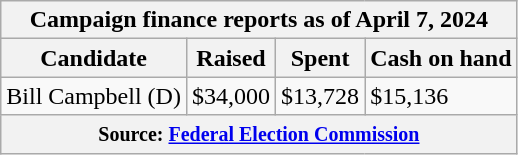<table class="wikitable sortable">
<tr>
<th colspan=4>Campaign finance reports as of April 7, 2024</th>
</tr>
<tr style="text-align:center;">
<th>Candidate</th>
<th>Raised</th>
<th>Spent</th>
<th>Cash on hand</th>
</tr>
<tr>
<td>Bill Campbell (D)</td>
<td>$34,000</td>
<td>$13,728</td>
<td>$15,136</td>
</tr>
<tr>
<th colspan="4"><small>Source: <a href='#'>Federal Election Commission</a></small></th>
</tr>
</table>
